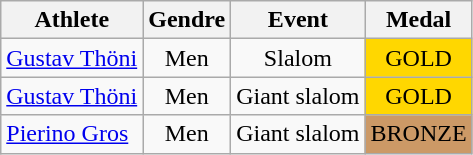<table class="wikitable" style="width:; font-size:100%; text-align:center;">
<tr>
<th>Athlete</th>
<th>Gendre</th>
<th>Event</th>
<th>Medal</th>
</tr>
<tr>
<td align=left><a href='#'>Gustav Thöni</a></td>
<td>Men</td>
<td>Slalom</td>
<td bgcolor=gold>GOLD</td>
</tr>
<tr>
<td align=left><a href='#'>Gustav Thöni</a></td>
<td>Men</td>
<td>Giant slalom</td>
<td bgcolor=gold>GOLD</td>
</tr>
<tr>
<td align=left><a href='#'>Pierino Gros</a></td>
<td>Men</td>
<td>Giant slalom</td>
<td bgcolor=cc9966>BRONZE</td>
</tr>
</table>
